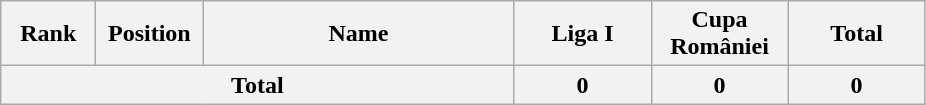<table class="wikitable" style="text-align:center;">
<tr>
<th style="width:56px;">Rank</th>
<th style="width:64px;">Position</th>
<th style="width:200px;">Name</th>
<th style="width:84px;">Liga I</th>
<th style="width:84px;">Cupa României</th>
<th style="width:84px;">Total</th>
</tr>
<tr>
<th colspan="3">Total</th>
<th>0</th>
<th>0</th>
<th>0</th>
</tr>
</table>
